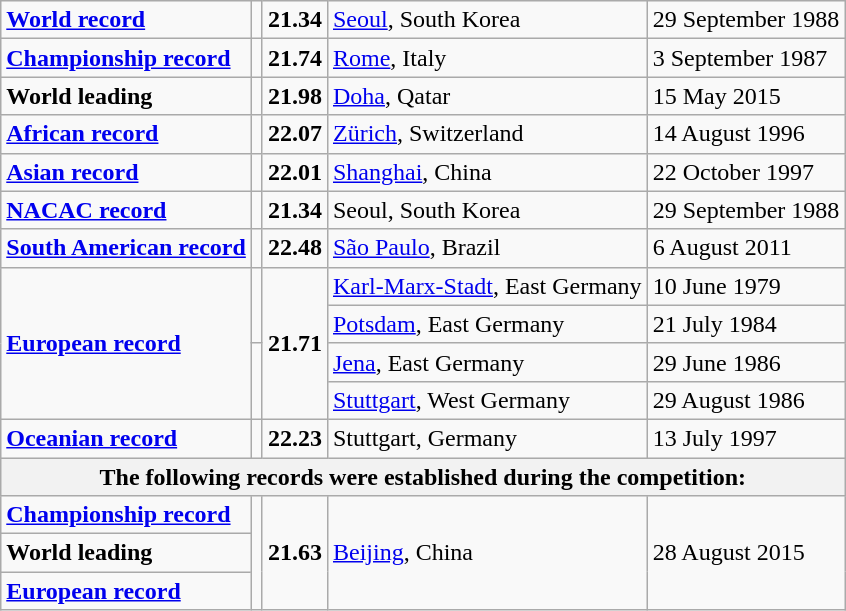<table class="wikitable">
<tr>
<td><strong><a href='#'>World record</a></strong></td>
<td></td>
<td><strong>21.34</strong></td>
<td><a href='#'>Seoul</a>, South Korea</td>
<td>29 September 1988</td>
</tr>
<tr>
<td><strong><a href='#'>Championship record</a></strong></td>
<td></td>
<td><strong>21.74</strong></td>
<td><a href='#'>Rome</a>, Italy</td>
<td>3 September 1987</td>
</tr>
<tr>
<td><strong>World leading</strong></td>
<td></td>
<td><strong>21.98</strong></td>
<td><a href='#'>Doha</a>, Qatar</td>
<td>15 May 2015</td>
</tr>
<tr>
<td><strong><a href='#'>African record</a></strong></td>
<td></td>
<td><strong>22.07</strong></td>
<td><a href='#'>Zürich</a>, Switzerland</td>
<td>14 August 1996</td>
</tr>
<tr>
<td><strong><a href='#'>Asian record</a></strong></td>
<td></td>
<td><strong>22.01</strong></td>
<td><a href='#'>Shanghai</a>, China</td>
<td>22 October 1997</td>
</tr>
<tr>
<td><strong><a href='#'>NACAC record</a></strong></td>
<td></td>
<td><strong>21.34</strong></td>
<td>Seoul, South Korea</td>
<td>29 September 1988</td>
</tr>
<tr>
<td><strong><a href='#'>South American record</a></strong></td>
<td></td>
<td><strong>22.48</strong></td>
<td><a href='#'>São Paulo</a>, Brazil</td>
<td>6 August 2011</td>
</tr>
<tr>
<td rowspan=4><strong><a href='#'>European record</a></strong></td>
<td rowspan=2></td>
<td rowspan=4><strong>21.71</strong></td>
<td><a href='#'>Karl-Marx-Stadt</a>, East Germany</td>
<td>10 June 1979</td>
</tr>
<tr>
<td><a href='#'>Potsdam</a>, East Germany</td>
<td>21 July 1984</td>
</tr>
<tr>
<td rowspan=2></td>
<td><a href='#'>Jena</a>, East Germany</td>
<td>29 June 1986</td>
</tr>
<tr>
<td><a href='#'>Stuttgart</a>, West Germany</td>
<td>29 August 1986</td>
</tr>
<tr>
<td><strong><a href='#'>Oceanian record</a></strong></td>
<td></td>
<td><strong>22.23</strong></td>
<td>Stuttgart, Germany</td>
<td>13 July 1997</td>
</tr>
<tr>
<th colspan=5>The following records were established during the competition:</th>
</tr>
<tr>
<td><strong><a href='#'>Championship record</a></strong></td>
<td rowspan=3></td>
<td rowspan=3><strong>21.63</strong></td>
<td rowspan=3><a href='#'>Beijing</a>, China</td>
<td rowspan=3>28 August 2015</td>
</tr>
<tr>
<td><strong>World leading</strong></td>
</tr>
<tr>
<td><strong><a href='#'>European record</a></strong></td>
</tr>
</table>
